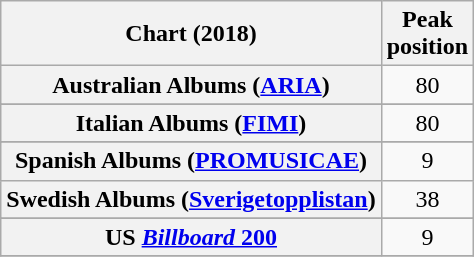<table class="wikitable sortable plainrowheaders" style="text-align:center">
<tr>
<th scope="col">Chart (2018)</th>
<th scope="col">Peak<br> position</th>
</tr>
<tr>
<th scope="row">Australian Albums (<a href='#'>ARIA</a>)</th>
<td>80</td>
</tr>
<tr>
</tr>
<tr>
</tr>
<tr>
</tr>
<tr>
</tr>
<tr>
</tr>
<tr>
</tr>
<tr>
</tr>
<tr>
</tr>
<tr>
</tr>
<tr>
<th scope="row">Italian Albums (<a href='#'>FIMI</a>)</th>
<td>80</td>
</tr>
<tr>
</tr>
<tr>
<th scope="row">Spanish Albums (<a href='#'>PROMUSICAE</a>)</th>
<td>9</td>
</tr>
<tr>
<th scope="row">Swedish Albums (<a href='#'>Sverigetopplistan</a>)</th>
<td>38</td>
</tr>
<tr>
</tr>
<tr>
</tr>
<tr>
<th scope="row">US <a href='#'><em>Billboard</em> 200</a></th>
<td>9</td>
</tr>
<tr>
</tr>
</table>
